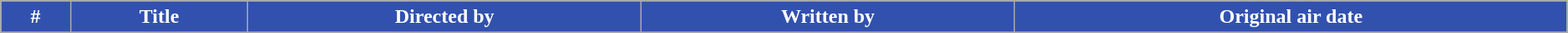<table class="wikitable plainrowheaders" style="width:99%;">
<tr>
<th style="background: #3251AE; color:#fff;">#</th>
<th style="background: #3251AE; color:#fff;">Title</th>
<th style="background: #3251AE; color:#fff;">Directed by</th>
<th style="background: #3251AE; color:#fff;">Written by</th>
<th style="background: #3251AE; color:#fff;">Original air date</th>
</tr>
<tr>
</tr>
</table>
